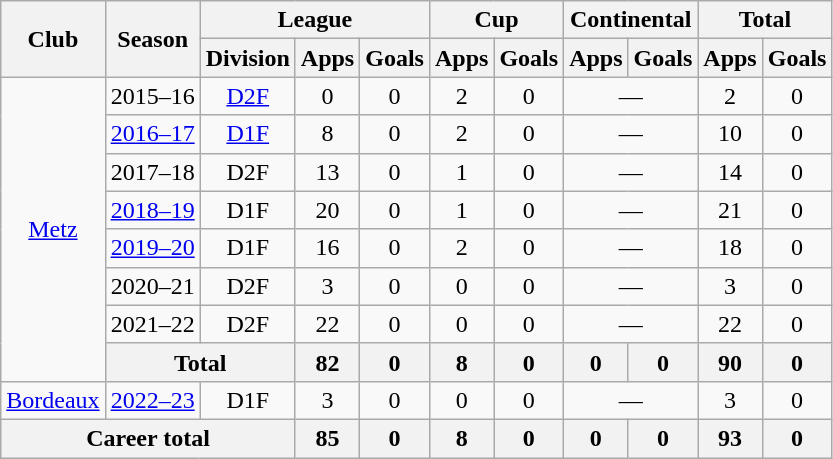<table class="wikitable" style="text-align: center;">
<tr>
<th rowspan="2">Club</th>
<th rowspan="2">Season</th>
<th colspan="3">League</th>
<th colspan="2">Cup</th>
<th colspan="2">Continental</th>
<th colspan="2">Total</th>
</tr>
<tr>
<th>Division</th>
<th>Apps</th>
<th>Goals</th>
<th>Apps</th>
<th>Goals</th>
<th>Apps</th>
<th>Goals</th>
<th>Apps</th>
<th>Goals</th>
</tr>
<tr>
<td rowspan="8"><a href='#'>Metz</a></td>
<td>2015–16</td>
<td><a href='#'>D2F</a></td>
<td>0</td>
<td>0</td>
<td>2</td>
<td>0</td>
<td colspan="2">—</td>
<td>2</td>
<td>0</td>
</tr>
<tr>
<td><a href='#'>2016–17</a></td>
<td><a href='#'>D1F</a></td>
<td>8</td>
<td>0</td>
<td>2</td>
<td>0</td>
<td colspan="2">—</td>
<td>10</td>
<td>0</td>
</tr>
<tr>
<td>2017–18</td>
<td>D2F</td>
<td>13</td>
<td>0</td>
<td>1</td>
<td>0</td>
<td colspan="2">—</td>
<td>14</td>
<td>0</td>
</tr>
<tr>
<td><a href='#'>2018–19</a></td>
<td>D1F</td>
<td>20</td>
<td>0</td>
<td>1</td>
<td>0</td>
<td colspan="2">—</td>
<td>21</td>
<td>0</td>
</tr>
<tr>
<td><a href='#'>2019–20</a></td>
<td>D1F</td>
<td>16</td>
<td>0</td>
<td>2</td>
<td>0</td>
<td colspan="2">—</td>
<td>18</td>
<td>0</td>
</tr>
<tr>
<td>2020–21</td>
<td>D2F</td>
<td>3</td>
<td>0</td>
<td>0</td>
<td>0</td>
<td colspan="2">—</td>
<td>3</td>
<td>0</td>
</tr>
<tr>
<td>2021–22</td>
<td>D2F</td>
<td>22</td>
<td>0</td>
<td>0</td>
<td>0</td>
<td colspan="2">—</td>
<td>22</td>
<td>0</td>
</tr>
<tr>
<th colspan=2>Total</th>
<th>82</th>
<th>0</th>
<th>8</th>
<th>0</th>
<th>0</th>
<th>0</th>
<th>90</th>
<th>0</th>
</tr>
<tr>
<td><a href='#'>Bordeaux</a></td>
<td><a href='#'>2022–23</a></td>
<td>D1F</td>
<td>3</td>
<td>0</td>
<td>0</td>
<td>0</td>
<td colspan="2">—</td>
<td>3</td>
<td>0</td>
</tr>
<tr>
<th colspan=3>Career total</th>
<th>85</th>
<th>0</th>
<th>8</th>
<th>0</th>
<th>0</th>
<th>0</th>
<th>93</th>
<th>0</th>
</tr>
</table>
